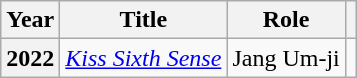<table class="wikitable sortable plainrowheaders">
<tr>
<th scope="col">Year</th>
<th scope="col">Title</th>
<th scope="col">Role</th>
<th scope="col" class="unsortable"></th>
</tr>
<tr>
<th scope="row">2022</th>
<td><em><a href='#'>Kiss Sixth Sense</a></em></td>
<td>Jang Um-ji</td>
<td></td>
</tr>
</table>
